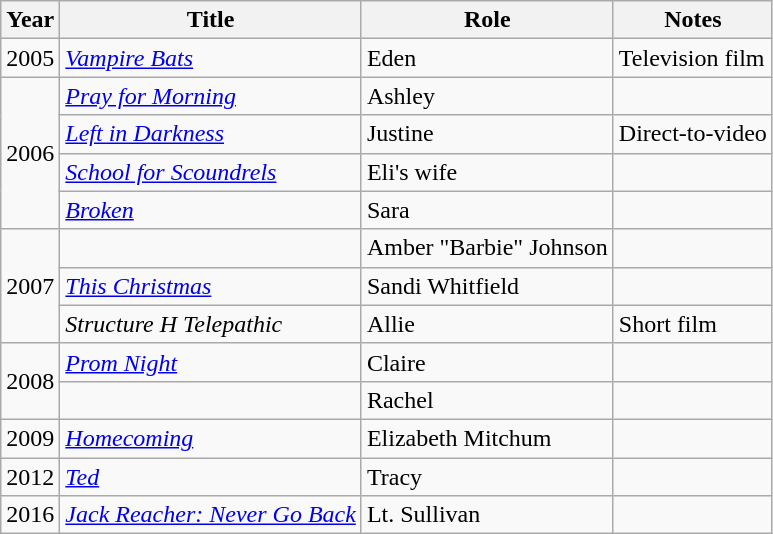<table class="wikitable sortable plainrowheaders">
<tr>
<th scope="col">Year</th>
<th scope="col">Title</th>
<th scope="col">Role</th>
<th scope="col" class="unsortable">Notes</th>
</tr>
<tr>
<td>2005</td>
<td><em><a href='#'>Vampire Bats</a></em></td>
<td>Eden</td>
<td>Television film</td>
</tr>
<tr>
<td rowspan="4">2006</td>
<td><em><a href='#'>Pray for Morning</a></em></td>
<td>Ashley</td>
<td></td>
</tr>
<tr>
<td><em><a href='#'>Left in Darkness</a></em></td>
<td>Justine</td>
<td>Direct-to-video</td>
</tr>
<tr>
<td><em><a href='#'>School for Scoundrels</a></em></td>
<td>Eli's wife</td>
<td></td>
</tr>
<tr>
<td><em><a href='#'>Broken</a></em></td>
<td>Sara</td>
<td></td>
</tr>
<tr>
<td rowspan="3">2007</td>
<td><em></em></td>
<td>Amber "Barbie" Johnson</td>
<td></td>
</tr>
<tr>
<td><em><a href='#'>This Christmas</a></em></td>
<td>Sandi Whitfield</td>
<td></td>
</tr>
<tr>
<td><em>Structure H Telepathic</em></td>
<td>Allie</td>
<td>Short film</td>
</tr>
<tr>
<td rowspan="2">2008</td>
<td><em><a href='#'>Prom Night</a></em></td>
<td>Claire</td>
<td></td>
</tr>
<tr>
<td><em></em></td>
<td>Rachel</td>
<td></td>
</tr>
<tr>
<td>2009</td>
<td><em><a href='#'>Homecoming</a></em></td>
<td>Elizabeth Mitchum</td>
<td></td>
</tr>
<tr>
<td>2012</td>
<td><em><a href='#'>Ted</a></em></td>
<td>Tracy</td>
<td></td>
</tr>
<tr>
<td>2016</td>
<td><em><a href='#'>Jack Reacher: Never Go Back</a></em></td>
<td>Lt. Sullivan</td>
<td></td>
</tr>
</table>
